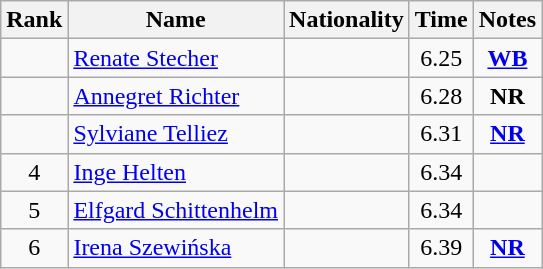<table class="wikitable sortable" style="text-align:center">
<tr>
<th>Rank</th>
<th>Name</th>
<th>Nationality</th>
<th>Time</th>
<th>Notes</th>
</tr>
<tr>
<td></td>
<td align="left"><a href='#'>Renate Stecher</a></td>
<td align=left></td>
<td>6.25</td>
<td><strong><a href='#'>WB</a></strong></td>
</tr>
<tr>
<td></td>
<td align="left"><a href='#'>Annegret Richter</a></td>
<td align=left></td>
<td>6.28</td>
<td><strong>NR</strong></td>
</tr>
<tr>
<td></td>
<td align="left"><a href='#'>Sylviane Telliez</a></td>
<td align=left></td>
<td>6.31</td>
<td><strong><a href='#'>NR</a></strong></td>
</tr>
<tr>
<td>4</td>
<td align="left"><a href='#'>Inge Helten</a></td>
<td align=left></td>
<td>6.34</td>
<td></td>
</tr>
<tr>
<td>5</td>
<td align="left"><a href='#'>Elfgard Schittenhelm</a></td>
<td align=left></td>
<td>6.34</td>
<td></td>
</tr>
<tr>
<td>6</td>
<td align="left"><a href='#'>Irena Szewińska</a></td>
<td align=left></td>
<td>6.39</td>
<td><strong><a href='#'>NR</a></strong></td>
</tr>
</table>
